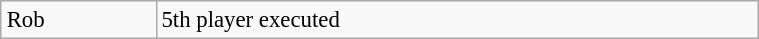<table class="wikitable plainrowheaders floatright" style="font-size: 95%; margin: 10px;" align="right" width="40%">
<tr>
<td>Rob</td>
<td>5th player executed</td>
</tr>
</table>
